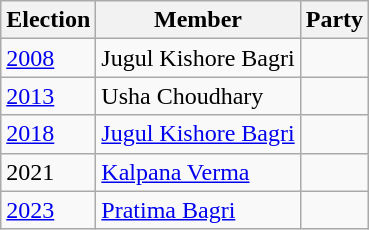<table class="wikitable sortable">
<tr>
<th>Election</th>
<th>Member</th>
<th colspan=2>Party</th>
</tr>
<tr>
<td><a href='#'>2008</a></td>
<td>Jugul Kishore Bagri</td>
<td></td>
</tr>
<tr>
<td><a href='#'>2013</a></td>
<td>Usha Choudhary</td>
<td></td>
</tr>
<tr>
<td><a href='#'>2018</a></td>
<td><a href='#'>Jugul Kishore Bagri</a></td>
<td></td>
</tr>
<tr>
<td>2021</td>
<td><a href='#'>Kalpana Verma</a></td>
<td></td>
</tr>
<tr>
<td><a href='#'>2023</a></td>
<td><a href='#'>Pratima Bagri</a></td>
<td></td>
</tr>
</table>
